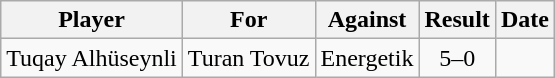<table class="wikitable sortable">
<tr>
<th>Player</th>
<th>For</th>
<th>Against</th>
<th style="text-align:center">Result</th>
<th>Date</th>
</tr>
<tr>
<td> Tuqay Alhüseynli</td>
<td>Turan Tovuz</td>
<td>Energetik</td>
<td style="text-align:center;">5–0</td>
<td></td>
</tr>
</table>
